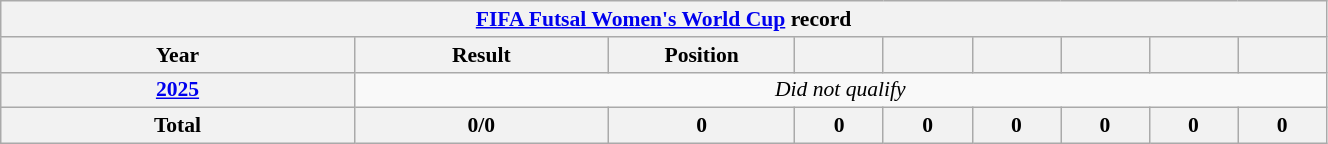<table class="wikitable" width=70% style="text-align: center;font-size:90%;">
<tr>
<th colspan=9><a href='#'>FIFA Futsal Women's World Cup</a> record</th>
</tr>
<tr>
<th style="width:100px;">Year</th>
<th style="width:70px;">Result</th>
<th style="width:30px;">Position</th>
<th style="width:20px;"></th>
<th style="width:20px;"></th>
<th style="width:20px;"></th>
<th style="width:20px;"></th>
<th style="width:20px;"></th>
<th style="width:20px;"></th>
</tr>
<tr>
<th> <a href='#'>2025</a></th>
<td colspan=8><em>Did not qualify</em></td>
</tr>
<tr>
<th><strong>Total</strong></th>
<th><strong>0/0</strong></th>
<th><strong>0</strong></th>
<th><strong>0</strong></th>
<th><strong>0</strong></th>
<th><strong>0</strong></th>
<th><strong>0</strong></th>
<th><strong>0</strong></th>
<th><strong>0</strong></th>
</tr>
</table>
